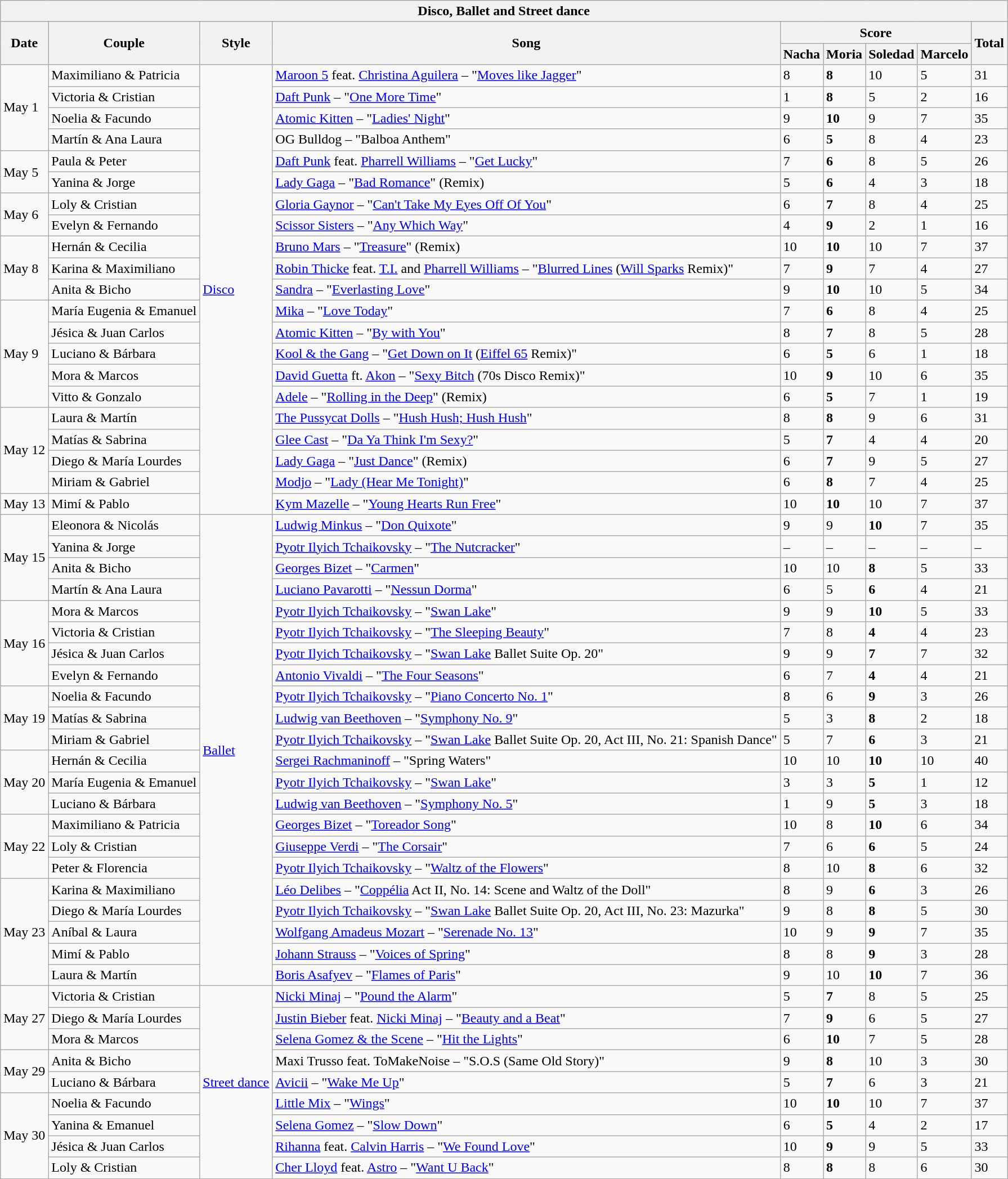<table class="wikitable collapsible collapsed">
<tr>
<th colspan="11" style="text-align:center;"><strong>Disco, Ballet and Street dance</strong></th>
</tr>
<tr>
<th rowspan="2">Date</th>
<th rowspan="2">Couple</th>
<th rowspan="2">Style</th>
<th rowspan="2">Song</th>
<th colspan="4">Score</th>
<th rowspan="2">Total</th>
</tr>
<tr>
<th>Nacha</th>
<th>Moria</th>
<th>Soledad</th>
<th>Marcelo</th>
</tr>
<tr>
<td rowspan="4">May 1</td>
<td>Maximiliano & Patricia</td>
<td rowspan="21"><a href='#'>Disco</a></td>
<td><a href='#'>Maroon 5</a> feat. <a href='#'>Christina Aguilera</a> – "<a href='#'>Moves like Jagger</a>"</td>
<td>8</td>
<td><strong>8</strong></td>
<td>10</td>
<td>5</td>
<td>31</td>
</tr>
<tr>
<td>Victoria & Cristian</td>
<td><a href='#'>Daft Punk</a> – "<a href='#'>One More Time</a>"</td>
<td>1</td>
<td><strong>8</strong></td>
<td>5</td>
<td>2</td>
<td>16</td>
</tr>
<tr>
<td>Noelia & Facundo</td>
<td><a href='#'>Atomic Kitten</a> – "<a href='#'>Ladies' Night</a>"</td>
<td>9</td>
<td><strong>10</strong></td>
<td>9</td>
<td>7</td>
<td>35</td>
</tr>
<tr>
<td>Martín & Ana Laura</td>
<td>OG Bulldog – "Balboa Anthem"</td>
<td>6</td>
<td><strong>5</strong></td>
<td>8</td>
<td>4</td>
<td>23</td>
</tr>
<tr>
<td rowspan="2">May 5</td>
<td>Paula & Peter</td>
<td><a href='#'>Daft Punk</a> feat. <a href='#'>Pharrell Williams</a> – "<a href='#'>Get Lucky</a>"</td>
<td>7</td>
<td><strong>6</strong></td>
<td>8</td>
<td>5</td>
<td>26</td>
</tr>
<tr>
<td>Yanina & Jorge</td>
<td><a href='#'>Lady Gaga</a> – "<a href='#'>Bad Romance</a>" (Remix)</td>
<td>5</td>
<td><strong>6</strong></td>
<td>4</td>
<td>3</td>
<td>18</td>
</tr>
<tr>
<td rowspan="2">May 6</td>
<td>Loly & Cristian</td>
<td><a href='#'>Gloria Gaynor</a> – "<a href='#'>Can't Take My Eyes Off Of You</a>"</td>
<td>6</td>
<td><strong>7</strong></td>
<td>8</td>
<td>4</td>
<td>25</td>
</tr>
<tr>
<td>Evelyn & Fernando</td>
<td><a href='#'>Scissor Sisters</a> – "<a href='#'>Any Which Way</a>"</td>
<td>4</td>
<td><strong>9</strong></td>
<td>2</td>
<td>1</td>
<td>16</td>
</tr>
<tr>
<td rowspan="3">May 8</td>
<td>Hernán & Cecilia</td>
<td><a href='#'>Bruno Mars</a> – "<a href='#'>Treasure</a>" (Remix)</td>
<td>10</td>
<td><strong>10</strong></td>
<td>10</td>
<td>7</td>
<td>37</td>
</tr>
<tr>
<td>Karina & Maximiliano</td>
<td><a href='#'>Robin Thicke</a> feat. <a href='#'>T.I.</a> and <a href='#'>Pharrell Williams</a> – "<a href='#'>Blurred Lines</a> (<a href='#'>Will Sparks</a> Remix)"</td>
<td>7</td>
<td><strong>9</strong></td>
<td>7</td>
<td>4</td>
<td>27</td>
</tr>
<tr>
<td>Anita & Bicho</td>
<td><a href='#'>Sandra</a> – "<a href='#'>Everlasting Love</a>"</td>
<td>9</td>
<td><strong>10</strong></td>
<td>10</td>
<td>5</td>
<td>34</td>
</tr>
<tr>
<td rowspan="5">May 9</td>
<td>María Eugenia & Emanuel</td>
<td><a href='#'>Mika</a> – "<a href='#'>Love Today</a>"</td>
<td>7</td>
<td><strong>6</strong></td>
<td>8</td>
<td>4</td>
<td>25</td>
</tr>
<tr>
<td>Jésica & Juan Carlos</td>
<td><a href='#'>Atomic Kitten</a> – "<a href='#'>By with You</a>"</td>
<td>8</td>
<td><strong>7</strong></td>
<td>8</td>
<td>5</td>
<td>28</td>
</tr>
<tr>
<td>Luciano & Bárbara</td>
<td><a href='#'>Kool & the Gang</a> – "<a href='#'>Get Down on It</a> (<a href='#'>Eiffel 65</a> Remix)"</td>
<td>6</td>
<td><strong>5</strong></td>
<td>6</td>
<td>1</td>
<td>18</td>
</tr>
<tr>
<td>Mora & Marcos</td>
<td><a href='#'>David Guetta</a> ft. <a href='#'>Akon</a> – "<a href='#'>Sexy Bitch</a> (70s Disco Remix)"</td>
<td>10</td>
<td><strong>9</strong></td>
<td>10</td>
<td>6</td>
<td>35</td>
</tr>
<tr>
<td>Vitto & Gonzalo</td>
<td><a href='#'>Adele</a> – "<a href='#'>Rolling in the Deep</a>" (Remix)</td>
<td>6</td>
<td><strong>5</strong></td>
<td>7</td>
<td>1</td>
<td>19</td>
</tr>
<tr>
<td rowspan="4">May 12</td>
<td>Laura & Martín</td>
<td><a href='#'>The Pussycat Dolls</a> – "<a href='#'>Hush Hush; Hush Hush</a>"</td>
<td>8</td>
<td><strong>8</strong></td>
<td>9</td>
<td>6</td>
<td>31</td>
</tr>
<tr>
<td>Matías & Sabrina</td>
<td><a href='#'>Glee Cast</a> – "<a href='#'>Da Ya Think I'm Sexy?</a>"</td>
<td>5</td>
<td><strong>7</strong></td>
<td>4</td>
<td>4</td>
<td>20</td>
</tr>
<tr>
<td>Diego & María Lourdes</td>
<td><a href='#'>Lady Gaga</a> – "<a href='#'>Just Dance</a>" (Remix)</td>
<td>6</td>
<td><strong>7</strong></td>
<td>9</td>
<td>5</td>
<td>27</td>
</tr>
<tr>
<td>Miriam & Gabriel</td>
<td><a href='#'>Modjo</a> – "<a href='#'>Lady (Hear Me Tonight)</a>"</td>
<td>6</td>
<td><strong>8</strong></td>
<td>7</td>
<td>4</td>
<td>25</td>
</tr>
<tr>
<td>May 13</td>
<td>Mimí & Pablo</td>
<td><a href='#'>Kym Mazelle</a> – "<a href='#'>Young Hearts Run Free</a>"</td>
<td>10</td>
<td><strong>10</strong></td>
<td>10</td>
<td>7</td>
<td>37</td>
</tr>
<tr>
<td rowspan="4">May 15</td>
<td>Eleonora & Nicolás</td>
<td rowspan="22"><a href='#'>Ballet</a></td>
<td><a href='#'>Ludwig Minkus</a> – "<a href='#'>Don Quixote</a>"</td>
<td>9</td>
<td>9</td>
<td><strong>10</strong></td>
<td>7</td>
<td>35</td>
</tr>
<tr>
<td>Yanina & Jorge</td>
<td><a href='#'>Pyotr Ilyich Tchaikovsky</a> – "<a href='#'>The Nutcracker</a>"</td>
<td>–</td>
<td>–</td>
<td>–</td>
<td>–</td>
<td>–</td>
</tr>
<tr>
<td>Anita & Bicho</td>
<td><a href='#'>Georges Bizet</a> – "<a href='#'>Carmen</a>"</td>
<td>10</td>
<td>10</td>
<td><strong>8</strong></td>
<td>5</td>
<td>33</td>
</tr>
<tr>
<td>Martín & Ana Laura</td>
<td><a href='#'>Luciano Pavarotti</a> – "<a href='#'>Nessun Dorma</a>"</td>
<td>6</td>
<td>5</td>
<td><strong>6</strong></td>
<td>4</td>
<td>21</td>
</tr>
<tr>
<td rowspan="4">May 16</td>
<td>Mora & Marcos</td>
<td><a href='#'>Pyotr Ilyich Tchaikovsky</a> – "<a href='#'>Swan Lake</a>"</td>
<td>9</td>
<td>9</td>
<td><strong>10</strong></td>
<td>5</td>
<td>33</td>
</tr>
<tr>
<td>Victoria & Cristian</td>
<td><a href='#'>Pyotr Ilyich Tchaikovsky</a> – "<a href='#'>The Sleeping Beauty</a>"</td>
<td>7</td>
<td>8</td>
<td><strong>4</strong></td>
<td>4</td>
<td>23</td>
</tr>
<tr>
<td>Jésica & Juan Carlos</td>
<td><a href='#'>Pyotr Ilyich Tchaikovsky</a> – "<a href='#'>Swan Lake</a> Ballet Suite Op. 20"</td>
<td>9</td>
<td>9</td>
<td><strong>7</strong></td>
<td>7</td>
<td>32</td>
</tr>
<tr>
<td>Evelyn & Fernando</td>
<td><a href='#'>Antonio Vivaldi</a> – "<a href='#'>The Four Seasons</a>"</td>
<td>6</td>
<td>7</td>
<td><strong>4</strong></td>
<td>4</td>
<td>21</td>
</tr>
<tr>
<td rowspan="3">May 19</td>
<td>Noelia & Facundo</td>
<td><a href='#'>Pyotr Ilyich Tchaikovsky</a> – "<a href='#'>Piano Concerto No. 1</a>"</td>
<td>8</td>
<td>6</td>
<td><strong>9</strong></td>
<td>3</td>
<td>26</td>
</tr>
<tr>
<td>Matías & Sabrina</td>
<td><a href='#'>Ludwig van Beethoven</a> – "<a href='#'>Symphony No. 9</a>"</td>
<td>5</td>
<td>3</td>
<td><strong>8</strong></td>
<td>2</td>
<td>18</td>
</tr>
<tr>
<td>Miriam & Gabriel</td>
<td><a href='#'>Pyotr Ilyich Tchaikovsky</a> – "<a href='#'>Swan Lake</a> Ballet Suite Op. 20, Act III, No. 21: Spanish Dance"</td>
<td>5</td>
<td>7</td>
<td><strong>6</strong></td>
<td>3</td>
<td>21</td>
</tr>
<tr>
<td rowspan="3">May 20</td>
<td>Hernán & Cecilia</td>
<td><a href='#'>Sergei Rachmaninoff</a> – "Spring Waters"</td>
<td>10</td>
<td>10</td>
<td><strong>10</strong></td>
<td>10</td>
<td>40</td>
</tr>
<tr>
<td>María Eugenia & Emanuel</td>
<td><a href='#'>Pyotr Ilyich Tchaikovsky</a> – "<a href='#'>Swan Lake</a>"</td>
<td>3</td>
<td>3</td>
<td><strong>5</strong></td>
<td>1</td>
<td>12</td>
</tr>
<tr>
<td>Luciano & Bárbara</td>
<td><a href='#'>Ludwig van Beethoven</a> – "<a href='#'>Symphony No. 5</a>"</td>
<td>1</td>
<td>9</td>
<td><strong>5</strong></td>
<td>3</td>
<td>18</td>
</tr>
<tr>
<td rowspan="3">May 22</td>
<td>Maximiliano & Patricia</td>
<td><a href='#'>Georges Bizet</a> – "<a href='#'>Toreador Song</a>"</td>
<td>10</td>
<td>8</td>
<td><strong>10</strong></td>
<td>6</td>
<td>34</td>
</tr>
<tr>
<td>Loly & Cristian</td>
<td><a href='#'>Giuseppe Verdi</a> – "<a href='#'>The Corsair</a>"</td>
<td>7</td>
<td>6</td>
<td><strong>6</strong></td>
<td>5</td>
<td>24</td>
</tr>
<tr>
<td>Peter & Florencia</td>
<td><a href='#'>Pyotr Ilyich Tchaikovsky</a> – "<a href='#'>Waltz of the Flowers</a>"</td>
<td>8</td>
<td>10</td>
<td><strong>8</strong></td>
<td>6</td>
<td>32</td>
</tr>
<tr>
<td rowspan="5">May 23</td>
<td>Karina & Maximiliano</td>
<td><a href='#'>Léo Delibes</a> – "<a href='#'>Coppélia</a> Act II, No. 14: Scene and Waltz of the Doll"</td>
<td>8</td>
<td>9</td>
<td><strong>6</strong></td>
<td>3</td>
<td>26</td>
</tr>
<tr>
<td>Diego & María Lourdes</td>
<td><a href='#'>Pyotr Ilyich Tchaikovsky</a> – "<a href='#'>Swan Lake</a> Ballet Suite Op. 20, Act III, No. 23: Mazurka"</td>
<td>9</td>
<td>8</td>
<td><strong>8</strong></td>
<td>5</td>
<td>30</td>
</tr>
<tr>
<td>Aníbal & Laura</td>
<td><a href='#'>Wolfgang Amadeus Mozart</a> – "<a href='#'>Serenade No. 13</a>"</td>
<td>10</td>
<td>9</td>
<td><strong>9</strong></td>
<td>7</td>
<td>35</td>
</tr>
<tr>
<td>Mimí & Pablo</td>
<td><a href='#'>Johann Strauss</a> – "<a href='#'>Voices of Spring</a>"</td>
<td>8</td>
<td>8</td>
<td><strong>9</strong></td>
<td>3</td>
<td>28</td>
</tr>
<tr>
<td>Laura & Martín</td>
<td><a href='#'>Boris Asafyev</a> – "<a href='#'>Flames of Paris</a>"</td>
<td>9</td>
<td>10</td>
<td><strong>10</strong></td>
<td>7</td>
<td>36</td>
</tr>
<tr>
<td rowspan="3">May 27</td>
<td>Victoria & Cristian</td>
<td rowspan="22"><a href='#'>Street dance</a></td>
<td><a href='#'>Nicki Minaj</a> – "<a href='#'>Pound the Alarm</a>"</td>
<td>5</td>
<td><strong>7</strong></td>
<td>8</td>
<td>5</td>
<td>25</td>
</tr>
<tr>
<td>Diego & María Lourdes</td>
<td><a href='#'>Justin Bieber</a> feat. <a href='#'>Nicki Minaj</a> – "<a href='#'>Beauty and a Beat</a>"</td>
<td>7</td>
<td><strong>9</strong></td>
<td>6</td>
<td>5</td>
<td>27</td>
</tr>
<tr>
<td>Mora & Marcos</td>
<td><a href='#'>Selena Gomez & the Scene</a> – "<a href='#'>Hit the Lights</a>"</td>
<td>6</td>
<td><strong>10</strong></td>
<td>7</td>
<td>5</td>
<td>28</td>
</tr>
<tr>
<td rowspan="2">May 29</td>
<td>Anita & Bicho</td>
<td>Maxi Trusso feat. ToMakeNoise – "S.O.S (Same Old Story)"</td>
<td>9</td>
<td><strong>8</strong></td>
<td>10</td>
<td>3</td>
<td>30</td>
</tr>
<tr>
<td>Luciano & Bárbara</td>
<td><a href='#'>Avicii</a> – "<a href='#'>Wake Me Up</a>"</td>
<td>5</td>
<td><strong>7</strong></td>
<td>6</td>
<td>3</td>
<td>21</td>
</tr>
<tr>
<td rowspan="4">May 30</td>
<td>Noelia & Facundo</td>
<td><a href='#'>Little Mix</a> – "<a href='#'>Wings</a>"</td>
<td>10</td>
<td><strong>10</strong></td>
<td>10</td>
<td>7</td>
<td>37</td>
</tr>
<tr>
<td>Yanina & Emanuel</td>
<td><a href='#'>Selena Gomez</a> – "<a href='#'>Slow Down</a>"</td>
<td>6</td>
<td><strong>5</strong></td>
<td>4</td>
<td>2</td>
<td>17</td>
</tr>
<tr>
<td>Jésica & Juan Carlos</td>
<td><a href='#'>Rihanna</a> feat. <a href='#'>Calvin Harris</a> – "<a href='#'>We Found Love</a>"</td>
<td>10</td>
<td><strong>9</strong></td>
<td>9</td>
<td>5</td>
<td>33</td>
</tr>
<tr>
<td>Loly & Cristian</td>
<td><a href='#'>Cher Lloyd</a> feat. <a href='#'>Astro</a> – "<a href='#'>Want U Back</a>"</td>
<td>8</td>
<td><strong>8</strong></td>
<td>8</td>
<td>6</td>
<td>30</td>
</tr>
</table>
